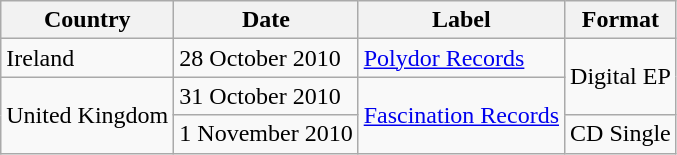<table class="wikitable">
<tr>
<th>Country</th>
<th>Date</th>
<th>Label</th>
<th>Format</th>
</tr>
<tr>
<td rowspan="1">Ireland</td>
<td>28 October 2010</td>
<td rowspan="1"><a href='#'>Polydor Records</a></td>
<td rowspan="2">Digital EP</td>
</tr>
<tr>
<td rowspan="2">United Kingdom</td>
<td>31 October 2010</td>
<td rowspan="2"><a href='#'>Fascination Records</a></td>
</tr>
<tr>
<td>1 November 2010</td>
<td>CD Single</td>
</tr>
</table>
